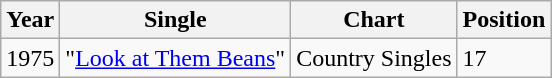<table class="wikitable">
<tr>
<th align="left">Year</th>
<th align="left">Single</th>
<th align="left">Chart</th>
<th align="left">Position</th>
</tr>
<tr>
<td align="left">1975</td>
<td align="left">"<a href='#'>Look at Them Beans</a>"</td>
<td align="left">Country Singles</td>
<td align="left">17</td>
</tr>
</table>
